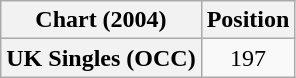<table class="wikitable plainrowheaders" style="text-align:center">
<tr>
<th scope="col">Chart (2004)</th>
<th scope="col">Position</th>
</tr>
<tr>
<th scope="row">UK Singles (OCC)</th>
<td>197</td>
</tr>
</table>
